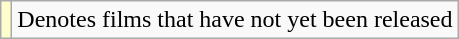<table class="wikitable sortable">
<tr>
<td style="background:#ffc;"></td>
<td>Denotes films that have not yet been released</td>
</tr>
</table>
